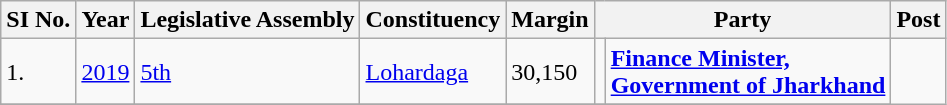<table class ="wikitable">
<tr>
<th>SI No.</th>
<th>Year</th>
<th>Legislative Assembly</th>
<th>Constituency</th>
<th>Margin</th>
<th colspan="2">Party</th>
<th>Post</th>
</tr>
<tr>
<td>1.</td>
<td><a href='#'>2019</a></td>
<td><a href='#'>5th</a></td>
<td><a href='#'>Lohardaga</a></td>
<td>30,150</td>
<td></td>
<td><strong><a href='#'>Finance Minister,<br>Government of Jharkhand</a></strong></td>
</tr>
<tr>
</tr>
</table>
